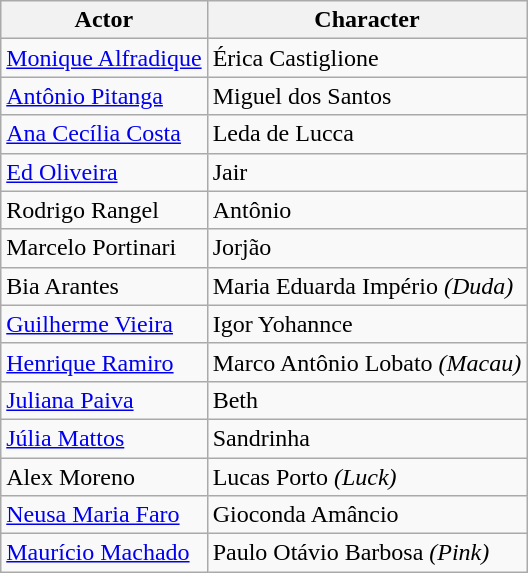<table class="wikitable sortable">
<tr>
<th>Actor</th>
<th>Character</th>
</tr>
<tr>
<td><a href='#'>Monique Alfradique</a></td>
<td>Érica Castiglione</td>
</tr>
<tr>
<td><a href='#'>Antônio Pitanga</a></td>
<td>Miguel dos Santos</td>
</tr>
<tr>
<td><a href='#'>Ana Cecília Costa</a></td>
<td>Leda de Lucca</td>
</tr>
<tr>
<td><a href='#'>Ed Oliveira</a></td>
<td>Jair</td>
</tr>
<tr>
<td>Rodrigo Rangel</td>
<td>Antônio</td>
</tr>
<tr>
<td>Marcelo Portinari</td>
<td>Jorjão</td>
</tr>
<tr>
<td>Bia Arantes</td>
<td>Maria Eduarda Império <em>(Duda)</em></td>
</tr>
<tr>
<td><a href='#'>Guilherme Vieira</a></td>
<td>Igor Yohannce</td>
</tr>
<tr>
<td><a href='#'>Henrique Ramiro</a></td>
<td>Marco Antônio Lobato <em>(Macau)</em></td>
</tr>
<tr>
<td><a href='#'>Juliana Paiva</a></td>
<td>Beth</td>
</tr>
<tr>
<td><a href='#'>Júlia Mattos</a></td>
<td>Sandrinha</td>
</tr>
<tr>
<td>Alex Moreno</td>
<td>Lucas Porto <em>(Luck)</em></td>
</tr>
<tr>
<td><a href='#'>Neusa Maria Faro</a></td>
<td>Gioconda Amâncio</td>
</tr>
<tr>
<td><a href='#'>Maurício Machado</a></td>
<td>Paulo Otávio Barbosa <em>(Pink)</em></td>
</tr>
</table>
